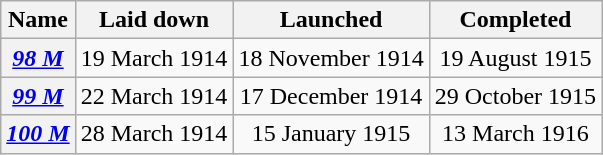<table class="wikitable sortable plainrowheaders" style="text-align: center;">
<tr>
<th scope="col">Name</th>
<th scope="col">Laid down</th>
<th scope="col">Launched</th>
<th scope="col">Completed</th>
</tr>
<tr>
<th scope="row"><a href='#'><em>98 M</em></a></th>
<td>19 March 1914</td>
<td>18 November 1914</td>
<td>19 August 1915</td>
</tr>
<tr>
<th scope="row"><a href='#'><em>99 M</em></a></th>
<td>22 March 1914</td>
<td>17 December 1914</td>
<td>29 October 1915</td>
</tr>
<tr>
<th scope="row"><a href='#'><em>100 M</em></a></th>
<td>28 March 1914</td>
<td>15 January 1915</td>
<td>13 March 1916</td>
</tr>
</table>
